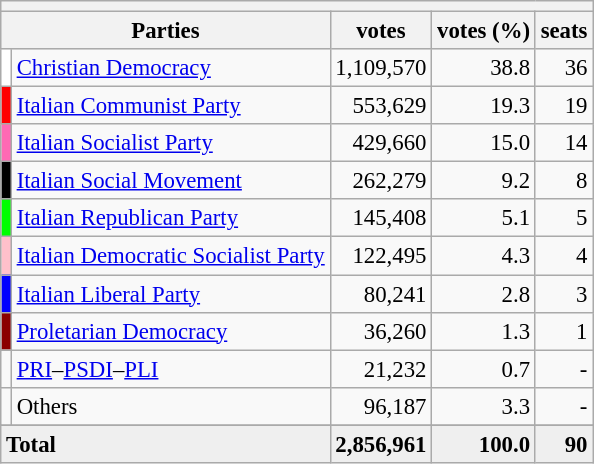<table class="wikitable" style="font-size:95%">
<tr>
<th colspan=5></th>
</tr>
<tr bgcolor="EFEFEF"|->
<th Colspan=2>Parties</th>
<th>votes</th>
<th>votes (%)</th>
<th>seats</th>
</tr>
<tr>
<td bgcolor=White></td>
<td><a href='#'>Christian Democracy</a></td>
<td align=right>1,109,570</td>
<td align=right>38.8</td>
<td align=right>36</td>
</tr>
<tr>
<td bgcolor=Red></td>
<td><a href='#'>Italian Communist Party</a></td>
<td align=right>553,629</td>
<td align=right>19.3</td>
<td align=right>19</td>
</tr>
<tr>
<td bgcolor=Hotpink></td>
<td><a href='#'>Italian Socialist Party</a></td>
<td align=right>429,660</td>
<td align=right>15.0</td>
<td align=right>14</td>
</tr>
<tr>
<td bgcolor=Black></td>
<td><a href='#'>Italian Social Movement</a></td>
<td align=right>262,279</td>
<td align=right>9.2</td>
<td align=right>8</td>
</tr>
<tr>
<td bgcolor=Lime></td>
<td><a href='#'>Italian Republican Party</a></td>
<td align=right>145,408</td>
<td align=right>5.1</td>
<td align=right>5</td>
</tr>
<tr>
<td bgcolor=Pink></td>
<td><a href='#'>Italian Democratic Socialist Party</a></td>
<td align=right>122,495</td>
<td align=right>4.3</td>
<td align=right>4</td>
</tr>
<tr>
<td bgcolor=Blue></td>
<td><a href='#'>Italian Liberal Party</a></td>
<td align=right>80,241</td>
<td align=right>2.8</td>
<td align=right>3</td>
</tr>
<tr>
<td bgcolor=Darkred></td>
<td><a href='#'>Proletarian Democracy</a></td>
<td align=right>36,260</td>
<td align=right>1.3</td>
<td align=right>1</td>
</tr>
<tr>
<td bgcolor=></td>
<td><a href='#'>PRI</a>–<a href='#'>PSDI</a>–<a href='#'>PLI</a></td>
<td align=right>21,232</td>
<td align=right>0.7</td>
<td align=right>-</td>
</tr>
<tr>
<td bgcolor=></td>
<td>Others</td>
<td align=right>96,187</td>
<td align=right>3.3</td>
<td align=right>-</td>
</tr>
<tr>
</tr>
<tr bgcolor="EFEFEF">
<td colspan=2><strong>Total</strong></td>
<td align=right><strong>2,856,961</strong></td>
<td align=right><strong>100.0</strong></td>
<td align=right><strong>90</strong></td>
</tr>
</table>
